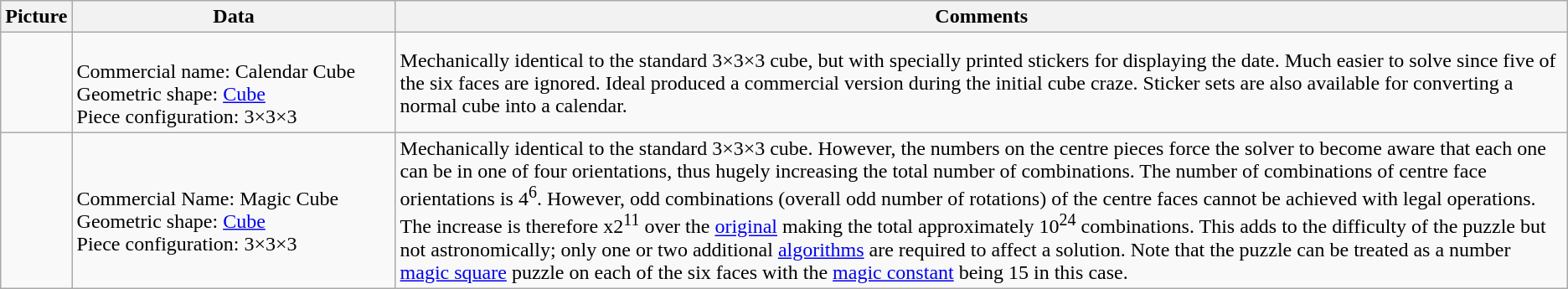<table class="wikitable">
<tr>
<th>Picture</th>
<th width="250">Data</th>
<th>Comments</th>
</tr>
<tr>
<td></td>
<td><br>Commercial name: Calendar Cube<br>
Geometric shape: <a href='#'>Cube</a><br>
Piece configuration: 3×3×3<br></td>
<td>Mechanically identical to the standard 3×3×3 cube, but with specially printed stickers for displaying the date. Much easier to solve since five of the six faces are ignored. Ideal produced a commercial version during the initial cube craze. Sticker sets are also available for converting a normal cube into a calendar.</td>
</tr>
<tr>
<td></td>
<td><br>Commercial Name: Magic Cube<br>
Geometric shape: <a href='#'>Cube</a><br>
Piece configuration: 3×3×3<br></td>
<td>Mechanically identical to the standard 3×3×3 cube. However, the numbers on the centre pieces force the solver to become aware that each one can be in one of four orientations, thus hugely increasing the total number of combinations. The number of combinations of centre face orientations is 4<sup>6</sup>. However, odd combinations (overall odd number of rotations) of the centre faces cannot be achieved with legal operations. The increase is therefore x2<sup>11</sup> over the <a href='#'>original</a> making the total approximately 10<sup>24</sup> combinations. This adds to the difficulty of the puzzle but not astronomically; only one or two additional <a href='#'>algorithms</a> are required to affect a solution. Note that the puzzle can be treated as a number <a href='#'>magic square</a> puzzle on each of the six faces with the <a href='#'>magic constant</a> being 15 in this case.</td>
</tr>
</table>
